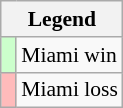<table class="wikitable" style="font-size:90%">
<tr>
<th colspan="2">Legend</th>
</tr>
<tr>
<td bgcolor="#ccffcc"> </td>
<td>Miami win</td>
</tr>
<tr>
<td bgcolor="#ffbbbb"> </td>
<td>Miami loss</td>
</tr>
</table>
